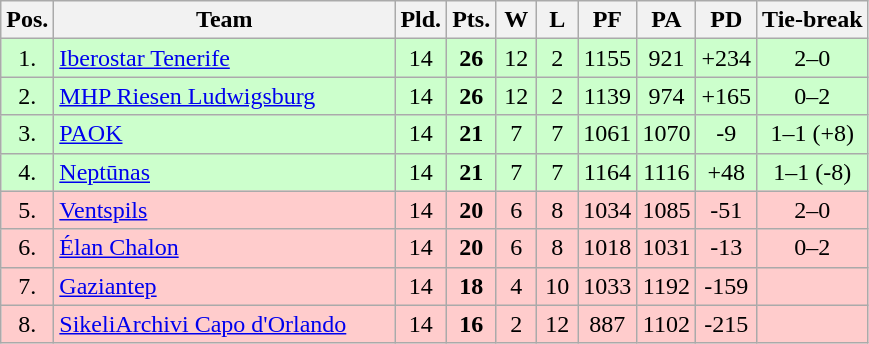<table class="wikitable" style="text-align:center">
<tr>
<th width=15>Pos.</th>
<th width=220>Team</th>
<th width=20>Pld.</th>
<th width=20>Pts.</th>
<th width=20>W</th>
<th width=20>L</th>
<th width=20>PF</th>
<th width=20>PA</th>
<th width=20>PD</th>
<th>Tie-break</th>
</tr>
<tr style="background:#ccffcc;">
<td>1.</td>
<td align=left> <a href='#'>Iberostar Tenerife</a></td>
<td>14</td>
<td><strong>26</strong></td>
<td>12</td>
<td>2</td>
<td>1155</td>
<td>921</td>
<td>+234</td>
<td>2–0</td>
</tr>
<tr style="background:#ccffcc;">
<td>2.</td>
<td align=left> <a href='#'>MHP Riesen Ludwigsburg</a></td>
<td>14</td>
<td><strong>26</strong></td>
<td>12</td>
<td>2</td>
<td>1139</td>
<td>974</td>
<td>+165</td>
<td>0–2</td>
</tr>
<tr style="background:#ccffcc;">
<td>3.</td>
<td align=left> <a href='#'>PAOK</a></td>
<td>14</td>
<td><strong>21</strong></td>
<td>7</td>
<td>7</td>
<td>1061</td>
<td>1070</td>
<td>-9</td>
<td>1–1 (+8)</td>
</tr>
<tr style="background:#ccffcc;">
<td>4.</td>
<td align=left> <a href='#'>Neptūnas</a></td>
<td>14</td>
<td><strong>21</strong></td>
<td>7</td>
<td>7</td>
<td>1164</td>
<td>1116</td>
<td>+48</td>
<td>1–1 (-8)</td>
</tr>
<tr style="background:#ffcccc;">
<td>5.</td>
<td align=left> <a href='#'>Ventspils</a></td>
<td>14</td>
<td><strong>20</strong></td>
<td>6</td>
<td>8</td>
<td>1034</td>
<td>1085</td>
<td>-51</td>
<td>2–0</td>
</tr>
<tr style="background:#ffcccc;">
<td>6.</td>
<td align=left> <a href='#'>Élan Chalon</a></td>
<td>14</td>
<td><strong>20</strong></td>
<td>6</td>
<td>8</td>
<td>1018</td>
<td>1031</td>
<td>-13</td>
<td>0–2</td>
</tr>
<tr style="background:#ffcccc;">
<td>7.</td>
<td align=left> <a href='#'>Gaziantep</a></td>
<td>14</td>
<td><strong>18</strong></td>
<td>4</td>
<td>10</td>
<td>1033</td>
<td>1192</td>
<td>-159</td>
<td></td>
</tr>
<tr style="background:#ffcccc;">
<td>8.</td>
<td align=left> <a href='#'>SikeliArchivi Capo d'Orlando</a></td>
<td>14</td>
<td><strong>16</strong></td>
<td>2</td>
<td>12</td>
<td>887</td>
<td>1102</td>
<td>-215</td>
<td></td>
</tr>
</table>
